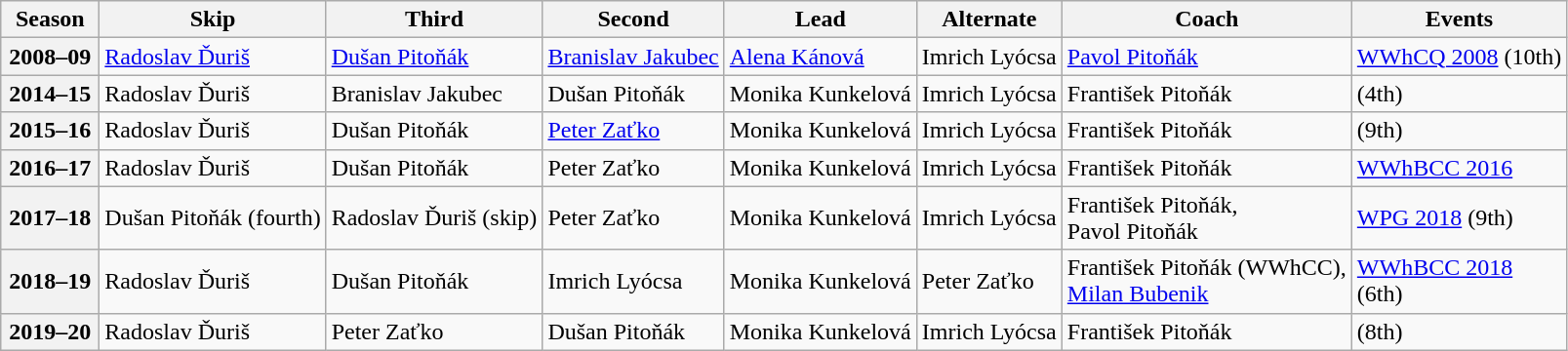<table class="wikitable">
<tr>
<th scope="col" width=60>Season</th>
<th scope="col">Skip</th>
<th scope="col">Third</th>
<th scope="col">Second</th>
<th scope="col">Lead</th>
<th scope="col">Alternate</th>
<th scope="col">Coach</th>
<th scope="col">Events</th>
</tr>
<tr>
<th scope="row">2008–09</th>
<td><a href='#'>Radoslav Ďuriš</a></td>
<td><a href='#'>Dušan Pitoňák</a></td>
<td><a href='#'>Branislav Jakubec</a></td>
<td><a href='#'>Alena Kánová</a></td>
<td>Imrich Lyócsa</td>
<td><a href='#'>Pavol Pitoňák</a></td>
<td><a href='#'>WWhCQ 2008</a> (10th)</td>
</tr>
<tr>
<th scope="row">2014–15</th>
<td>Radoslav Ďuriš</td>
<td>Branislav Jakubec</td>
<td>Dušan Pitoňák</td>
<td>Monika Kunkelová</td>
<td>Imrich Lyócsa</td>
<td>František Pitoňák</td>
<td> (4th)</td>
</tr>
<tr>
<th scope="row">2015–16</th>
<td>Radoslav Ďuriš</td>
<td>Dušan Pitoňák</td>
<td><a href='#'>Peter Zaťko</a></td>
<td>Monika Kunkelová</td>
<td>Imrich Lyócsa</td>
<td>František Pitoňák</td>
<td> (9th)</td>
</tr>
<tr>
<th scope="row">2016–17</th>
<td>Radoslav Ďuriš</td>
<td>Dušan Pitoňák</td>
<td>Peter Zaťko</td>
<td>Monika Kunkelová</td>
<td>Imrich Lyócsa</td>
<td>František Pitoňák</td>
<td><a href='#'>WWhBCC 2016</a> </td>
</tr>
<tr>
<th scope="row">2017–18</th>
<td>Dušan Pitoňák (fourth)</td>
<td>Radoslav Ďuriš (skip)</td>
<td>Peter Zaťko</td>
<td>Monika Kunkelová</td>
<td>Imrich Lyócsa</td>
<td>František Pitoňák,<br>Pavol Pitoňák</td>
<td><a href='#'>WPG 2018</a> (9th)</td>
</tr>
<tr>
<th scope="row">2018–19</th>
<td>Radoslav Ďuriš</td>
<td>Dušan Pitoňák</td>
<td>Imrich Lyócsa</td>
<td>Monika Kunkelová</td>
<td>Peter Zaťko</td>
<td>František Pitoňák (WWhCC),<br><a href='#'>Milan Bubenik</a></td>
<td><a href='#'>WWhBCC 2018</a> <br> (6th)</td>
</tr>
<tr>
<th scope="row">2019–20</th>
<td>Radoslav Ďuriš</td>
<td>Peter Zaťko</td>
<td>Dušan Pitoňák</td>
<td>Monika Kunkelová</td>
<td>Imrich Lyócsa</td>
<td>František Pitoňák</td>
<td> (8th)</td>
</tr>
</table>
